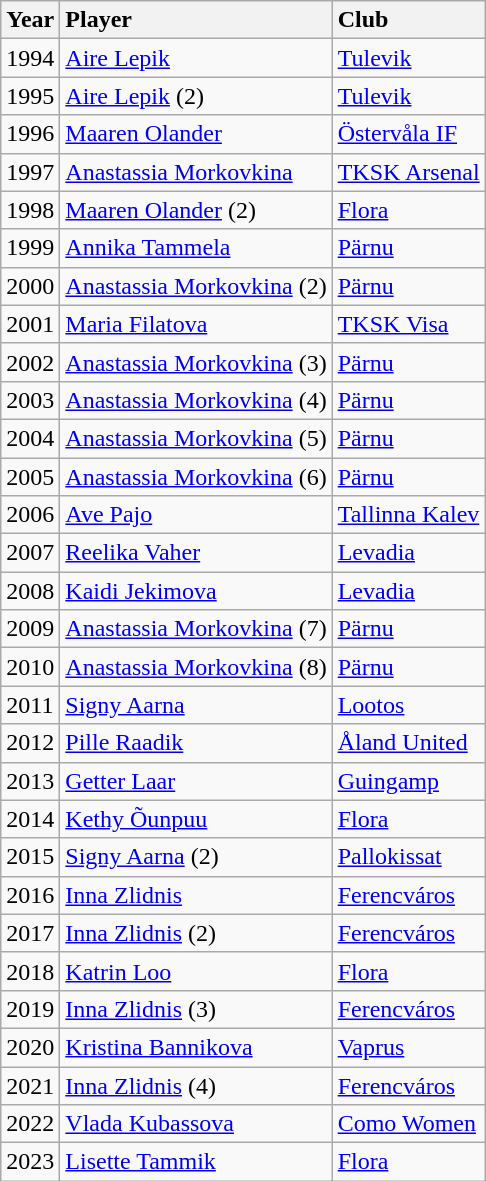<table class=wikitable>
<tr>
<th Style="text-align:left">Year</th>
<th Style="text-align:left">Player</th>
<th Style="text-align:left">Club</th>
</tr>
<tr>
<td>1994</td>
<td><a href='#'>Aire Lepik</a></td>
<td> <a href='#'>Tulevik</a></td>
</tr>
<tr>
<td>1995</td>
<td><a href='#'>Aire Lepik</a> (2)</td>
<td> <a href='#'>Tulevik</a></td>
</tr>
<tr>
<td>1996</td>
<td><a href='#'>Maaren Olander</a></td>
<td> <a href='#'>Östervåla IF</a></td>
</tr>
<tr>
<td>1997</td>
<td><a href='#'>Anastassia Morkovkina</a></td>
<td> <a href='#'>TKSK Arsenal</a></td>
</tr>
<tr>
<td>1998</td>
<td><a href='#'>Maaren Olander</a> (2)</td>
<td> <a href='#'>Flora</a></td>
</tr>
<tr>
<td>1999</td>
<td><a href='#'>Annika Tammela</a></td>
<td> <a href='#'>Pärnu</a></td>
</tr>
<tr>
<td>2000</td>
<td><a href='#'>Anastassia Morkovkina</a> (2)</td>
<td> <a href='#'>Pärnu</a></td>
</tr>
<tr>
<td>2001</td>
<td><a href='#'>Maria Filatova</a></td>
<td> <a href='#'>TKSK Visa</a></td>
</tr>
<tr>
<td>2002</td>
<td><a href='#'>Anastassia Morkovkina</a> (3)</td>
<td> <a href='#'>Pärnu</a></td>
</tr>
<tr>
<td>2003</td>
<td><a href='#'>Anastassia Morkovkina</a> (4)</td>
<td> <a href='#'>Pärnu</a></td>
</tr>
<tr>
<td>2004</td>
<td><a href='#'>Anastassia Morkovkina</a> (5)</td>
<td> <a href='#'>Pärnu</a></td>
</tr>
<tr>
<td>2005</td>
<td><a href='#'>Anastassia Morkovkina</a> (6)</td>
<td> <a href='#'>Pärnu</a></td>
</tr>
<tr>
<td>2006</td>
<td><a href='#'>Ave Pajo</a></td>
<td> <a href='#'>Tallinna Kalev</a></td>
</tr>
<tr>
<td>2007</td>
<td><a href='#'>Reelika Vaher</a></td>
<td> <a href='#'>Levadia</a></td>
</tr>
<tr>
<td>2008</td>
<td><a href='#'>Kaidi Jekimova</a></td>
<td> <a href='#'>Levadia</a></td>
</tr>
<tr>
<td>2009</td>
<td><a href='#'>Anastassia Morkovkina</a> (7)</td>
<td> <a href='#'>Pärnu</a></td>
</tr>
<tr>
<td>2010</td>
<td><a href='#'>Anastassia Morkovkina</a> (8)</td>
<td> <a href='#'>Pärnu</a></td>
</tr>
<tr>
<td>2011</td>
<td><a href='#'>Signy Aarna</a></td>
<td> <a href='#'>Lootos</a></td>
</tr>
<tr>
<td>2012</td>
<td><a href='#'>Pille Raadik</a></td>
<td> <a href='#'>Åland United</a></td>
</tr>
<tr>
<td>2013</td>
<td><a href='#'>Getter Laar</a></td>
<td> <a href='#'>Guingamp</a></td>
</tr>
<tr>
<td>2014</td>
<td><a href='#'>Kethy Õunpuu</a></td>
<td> <a href='#'>Flora</a></td>
</tr>
<tr>
<td>2015</td>
<td><a href='#'>Signy Aarna</a> (2)</td>
<td> <a href='#'>Pallokissat</a></td>
</tr>
<tr>
<td>2016</td>
<td><a href='#'>Inna Zlidnis</a></td>
<td> <a href='#'>Ferencváros</a></td>
</tr>
<tr>
<td>2017</td>
<td><a href='#'>Inna Zlidnis</a> (2)</td>
<td> <a href='#'>Ferencváros</a></td>
</tr>
<tr>
<td>2018</td>
<td><a href='#'>Katrin Loo</a></td>
<td> <a href='#'>Flora</a></td>
</tr>
<tr>
<td>2019</td>
<td><a href='#'>Inna Zlidnis</a> (3)</td>
<td> <a href='#'>Ferencváros</a></td>
</tr>
<tr>
<td>2020</td>
<td><a href='#'>Kristina Bannikova</a></td>
<td>  <a href='#'>Vaprus</a></td>
</tr>
<tr>
<td>2021</td>
<td><a href='#'>Inna Zlidnis</a> (4)</td>
<td> <a href='#'>Ferencváros</a></td>
</tr>
<tr>
<td>2022</td>
<td><a href='#'>Vlada Kubassova</a></td>
<td> <a href='#'>Como Women</a></td>
</tr>
<tr>
<td>2023</td>
<td><a href='#'>Lisette Tammik</a></td>
<td> <a href='#'>Flora</a></td>
</tr>
</table>
